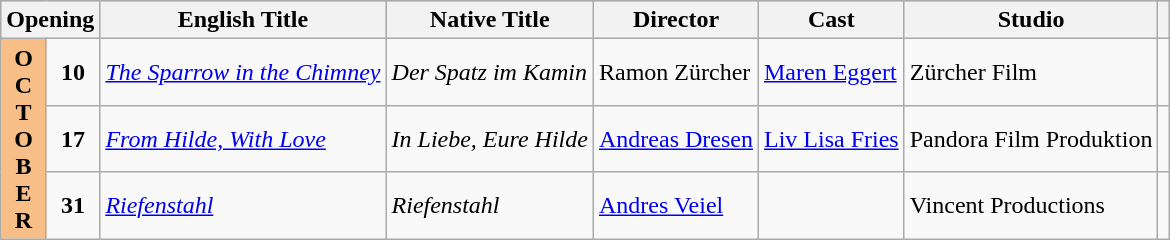<table class="wikitable sortable">
<tr style="background:#b0e0e6; text-align:center;">
<th colspan="2">Opening</th>
<th>English Title</th>
<th>Native Title</th>
<th>Director</th>
<th>Cast</th>
<th>Studio</th>
<th></th>
</tr>
<tr>
<th rowspan="3" style="text-align:center; background:#f7bf87; ">O<br>C<br>T<br>O<br>B<br>E<br>R</th>
<td rowspan="1" style="text-align:center"><strong>10</strong></td>
<td><em><a href='#'>The Sparrow in the Chimney</a></em></td>
<td><em>Der Spatz im Kamin</em></td>
<td>Ramon Zürcher</td>
<td><a href='#'>Maren Eggert</a></td>
<td>Zürcher Film</td>
<td></td>
</tr>
<tr>
<td rowspan="1" style="text-align:center"><strong>17</strong></td>
<td><em><a href='#'>From Hilde, With Love</a></em></td>
<td><em>In Liebe, Eure Hilde</em></td>
<td><a href='#'>Andreas Dresen</a></td>
<td><a href='#'>Liv Lisa Fries</a></td>
<td>Pandora Film Produktion</td>
<td></td>
</tr>
<tr>
<td rowspan="1" style="text-align:center"><strong>31</strong></td>
<td><a href='#'><em>Riefenstahl</em></a></td>
<td><em>Riefenstahl</em></td>
<td><a href='#'>Andres Veiel</a></td>
<td></td>
<td>Vincent Productions</td>
<td></td>
</tr>
</table>
